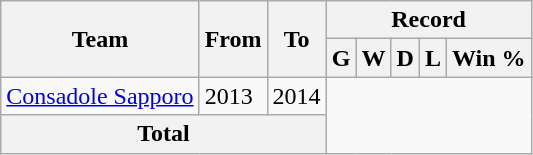<table class="wikitable" style="text-align: center">
<tr>
<th rowspan="2">Team</th>
<th rowspan="2">From</th>
<th rowspan="2">To</th>
<th colspan="5">Record</th>
</tr>
<tr>
<th>G</th>
<th>W</th>
<th>D</th>
<th>L</th>
<th>Win %</th>
</tr>
<tr>
<td align="left"><a href='#'>Consadole Sapporo</a></td>
<td align="left">2013</td>
<td align="left">2014<br></td>
</tr>
<tr>
<th colspan="3">Total<br></th>
</tr>
</table>
